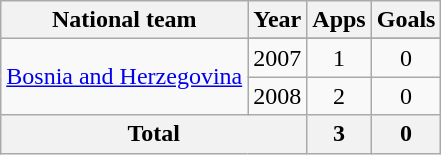<table class="wikitable" style="text-align:center">
<tr>
<th>National team</th>
<th>Year</th>
<th>Apps</th>
<th>Goals</th>
</tr>
<tr>
<td rowspan=3><a href='#'>Bosnia and Herzegovina</a></td>
</tr>
<tr>
<td>2007</td>
<td>1</td>
<td>0</td>
</tr>
<tr>
<td>2008</td>
<td>2</td>
<td>0</td>
</tr>
<tr>
<th colspan=2>Total</th>
<th>3</th>
<th>0</th>
</tr>
</table>
